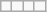<table class=wikitable>
<tr>
<td></td>
<td></td>
<td></td>
<td></td>
</tr>
</table>
